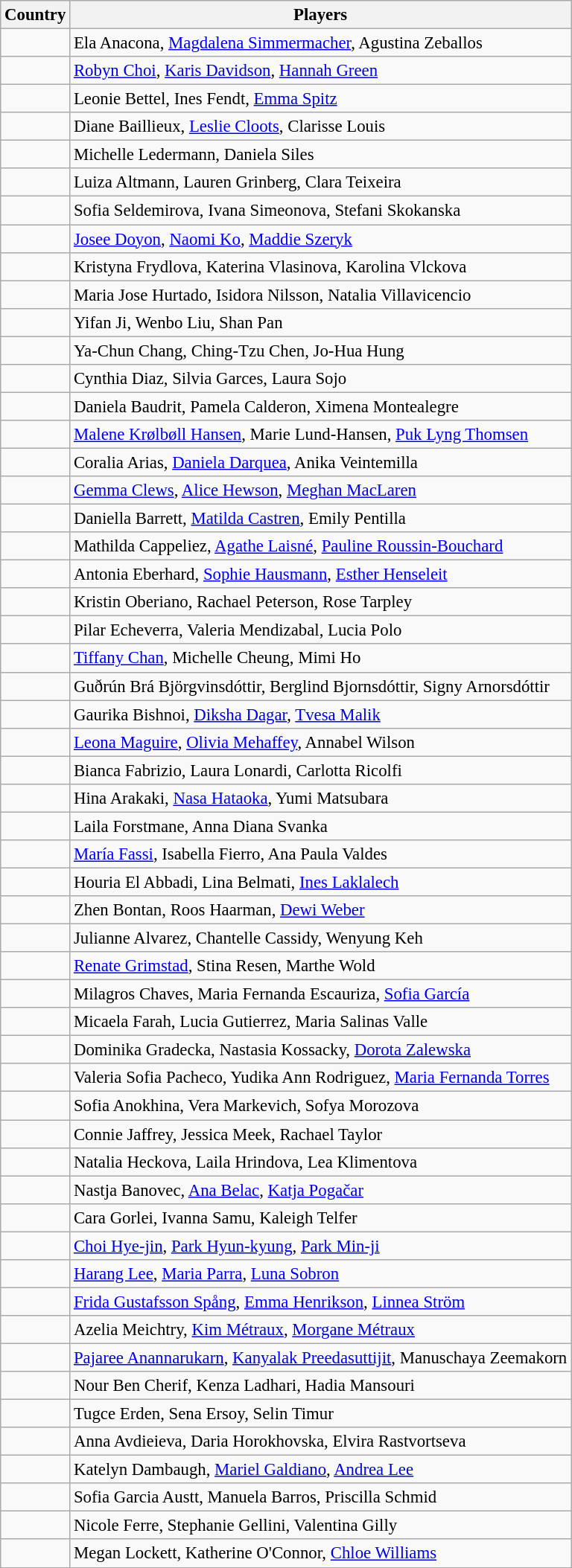<table class="wikitable" style="font-size:95%;">
<tr>
<th>Country</th>
<th>Players</th>
</tr>
<tr>
<td></td>
<td>Ela Anacona, <a href='#'>Magdalena Simmermacher</a>, Agustina Zeballos</td>
</tr>
<tr>
<td></td>
<td><a href='#'>Robyn Choi</a>, <a href='#'>Karis Davidson</a>, <a href='#'>Hannah Green</a></td>
</tr>
<tr>
<td></td>
<td>Leonie Bettel, Ines Fendt, <a href='#'>Emma Spitz</a></td>
</tr>
<tr>
<td></td>
<td>Diane Baillieux, <a href='#'>Leslie Cloots</a>, Clarisse Louis</td>
</tr>
<tr>
<td></td>
<td>Michelle Ledermann, Daniela Siles</td>
</tr>
<tr>
<td></td>
<td>Luiza Altmann, Lauren Grinberg, Clara Teixeira</td>
</tr>
<tr>
<td></td>
<td>Sofia Seldemirova, Ivana Simeonova, Stefani Skokanska</td>
</tr>
<tr>
<td></td>
<td><a href='#'>Josee Doyon</a>, <a href='#'>Naomi Ko</a>, <a href='#'>Maddie Szeryk</a></td>
</tr>
<tr>
<td></td>
<td>Kristyna Frydlova, Katerina Vlasinova, Karolina Vlckova</td>
</tr>
<tr>
<td></td>
<td>Maria Jose Hurtado, Isidora Nilsson, Natalia Villavicencio</td>
</tr>
<tr>
<td></td>
<td>Yifan Ji, Wenbo Liu, Shan Pan</td>
</tr>
<tr>
<td></td>
<td>Ya-Chun Chang, Ching-Tzu Chen, Jo-Hua Hung</td>
</tr>
<tr>
<td></td>
<td>Cynthia Diaz, Silvia Garces, Laura Sojo</td>
</tr>
<tr>
<td></td>
<td>Daniela Baudrit, Pamela Calderon, Ximena Montealegre</td>
</tr>
<tr>
<td></td>
<td><a href='#'>Malene Krølbøll Hansen</a>, Marie Lund-Hansen, <a href='#'>Puk Lyng Thomsen</a></td>
</tr>
<tr>
<td></td>
<td>Coralia Arias, <a href='#'>Daniela Darquea</a>, Anika Veintemilla</td>
</tr>
<tr>
<td></td>
<td><a href='#'>Gemma Clews</a>, <a href='#'>Alice Hewson</a>, <a href='#'>Meghan MacLaren</a></td>
</tr>
<tr>
<td></td>
<td>Daniella Barrett, <a href='#'>Matilda Castren</a>, Emily Pentilla</td>
</tr>
<tr>
<td></td>
<td>Mathilda Cappeliez, <a href='#'>Agathe Laisné</a>, <a href='#'>Pauline Roussin-Bouchard</a></td>
</tr>
<tr>
<td></td>
<td>Antonia Eberhard, <a href='#'>Sophie Hausmann</a>, <a href='#'>Esther Henseleit</a></td>
</tr>
<tr>
<td></td>
<td>Kristin Oberiano, Rachael Peterson, Rose Tarpley</td>
</tr>
<tr>
<td></td>
<td>Pilar Echeverra, Valeria Mendizabal, Lucia Polo</td>
</tr>
<tr>
<td></td>
<td><a href='#'>Tiffany Chan</a>, Michelle Cheung, Mimi Ho</td>
</tr>
<tr>
<td></td>
<td>Guðrún Brá Björgvinsdóttir, Berglind Bjornsdóttir, Signy Arnorsdóttir</td>
</tr>
<tr>
<td></td>
<td>Gaurika Bishnoi, <a href='#'>Diksha Dagar</a>, <a href='#'>Tvesa Malik</a></td>
</tr>
<tr>
<td></td>
<td><a href='#'>Leona Maguire</a>, <a href='#'>Olivia Mehaffey</a>, Annabel Wilson</td>
</tr>
<tr>
<td></td>
<td>Bianca Fabrizio, Laura Lonardi, Carlotta Ricolfi</td>
</tr>
<tr>
<td></td>
<td>Hina Arakaki, <a href='#'>Nasa Hataoka</a>, Yumi Matsubara</td>
</tr>
<tr>
<td></td>
<td>Laila Forstmane, Anna Diana Svanka</td>
</tr>
<tr>
<td></td>
<td><a href='#'>María Fassi</a>, Isabella Fierro,  Ana Paula Valdes</td>
</tr>
<tr>
<td></td>
<td>Houria El Abbadi, Lina Belmati, <a href='#'>Ines Laklalech</a></td>
</tr>
<tr>
<td></td>
<td>Zhen Bontan, Roos Haarman, <a href='#'>Dewi Weber</a></td>
</tr>
<tr>
<td></td>
<td>Julianne Alvarez, Chantelle Cassidy, Wenyung Keh</td>
</tr>
<tr>
<td></td>
<td><a href='#'>Renate Grimstad</a>, Stina Resen, Marthe Wold</td>
</tr>
<tr>
<td></td>
<td>Milagros Chaves, Maria Fernanda Escauriza, <a href='#'>Sofia García</a></td>
</tr>
<tr>
<td></td>
<td>Micaela Farah, Lucia Gutierrez, Maria Salinas Valle</td>
</tr>
<tr>
<td></td>
<td>Dominika Gradecka, Nastasia Kossacky, <a href='#'>Dorota Zalewska</a></td>
</tr>
<tr>
<td></td>
<td>Valeria Sofia Pacheco, Yudika Ann Rodriguez, <a href='#'>Maria Fernanda Torres</a></td>
</tr>
<tr>
<td></td>
<td>Sofia Anokhina, Vera Markevich, Sofya Morozova</td>
</tr>
<tr>
<td></td>
<td>Connie Jaffrey, Jessica Meek, Rachael Taylor</td>
</tr>
<tr>
<td></td>
<td>Natalia Heckova, Laila Hrindova, Lea Klimentova</td>
</tr>
<tr>
<td></td>
<td>Nastja Banovec, <a href='#'>Ana Belac</a>, <a href='#'>Katja Pogačar</a></td>
</tr>
<tr>
<td></td>
<td>Cara Gorlei, Ivanna Samu, Kaleigh Telfer</td>
</tr>
<tr>
<td></td>
<td><a href='#'>Choi Hye-jin</a>, <a href='#'>Park Hyun-kyung</a>, <a href='#'>Park Min-ji</a></td>
</tr>
<tr>
<td></td>
<td><a href='#'>Harang Lee</a>, <a href='#'>Maria Parra</a>, <a href='#'>Luna Sobron</a></td>
</tr>
<tr>
<td></td>
<td><a href='#'>Frida Gustafsson Spång</a>, <a href='#'>Emma Henrikson</a>, <a href='#'>Linnea Ström</a></td>
</tr>
<tr>
<td></td>
<td>Azelia Meichtry, <a href='#'>Kim Métraux</a>, <a href='#'>Morgane Métraux</a></td>
</tr>
<tr>
<td></td>
<td><a href='#'>Pajaree Anannarukarn</a>, <a href='#'>Kanyalak Preedasuttijit</a>, Manuschaya Zeemakorn</td>
</tr>
<tr>
<td></td>
<td>Nour Ben Cherif, Kenza Ladhari, Hadia Mansouri</td>
</tr>
<tr>
<td></td>
<td>Tugce Erden, Sena Ersoy, Selin Timur</td>
</tr>
<tr>
<td></td>
<td>Anna Avdieieva, Daria Horokhovska, Elvira Rastvortseva</td>
</tr>
<tr>
<td></td>
<td>Katelyn Dambaugh, <a href='#'>Mariel Galdiano</a>, <a href='#'>Andrea Lee</a></td>
</tr>
<tr>
<td></td>
<td>Sofia Garcia Austt, Manuela Barros, Priscilla Schmid</td>
</tr>
<tr>
<td></td>
<td>Nicole Ferre, Stephanie Gellini, Valentina Gilly</td>
</tr>
<tr>
<td></td>
<td>Megan Lockett, Katherine O'Connor, <a href='#'>Chloe Williams</a></td>
</tr>
</table>
